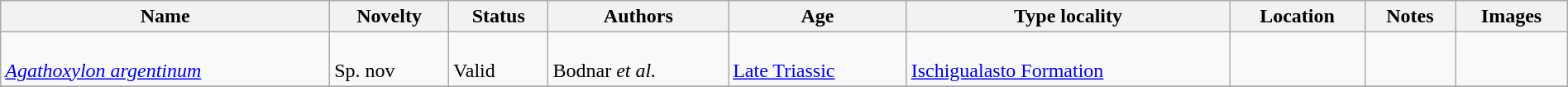<table class="wikitable sortable" align="center" width="100%">
<tr>
<th>Name</th>
<th>Novelty</th>
<th>Status</th>
<th>Authors</th>
<th>Age</th>
<th>Type locality</th>
<th>Location</th>
<th>Notes</th>
<th>Images</th>
</tr>
<tr>
<td><br><em><a href='#'>Agathoxylon argentinum</a></em></td>
<td><br>Sp. nov</td>
<td><br>Valid</td>
<td><br>Bodnar <em>et al.</em></td>
<td><br><a href='#'>Late Triassic</a></td>
<td><br><a href='#'>Ischigualasto Formation</a></td>
<td><br></td>
<td></td>
<td></td>
</tr>
<tr>
</tr>
</table>
